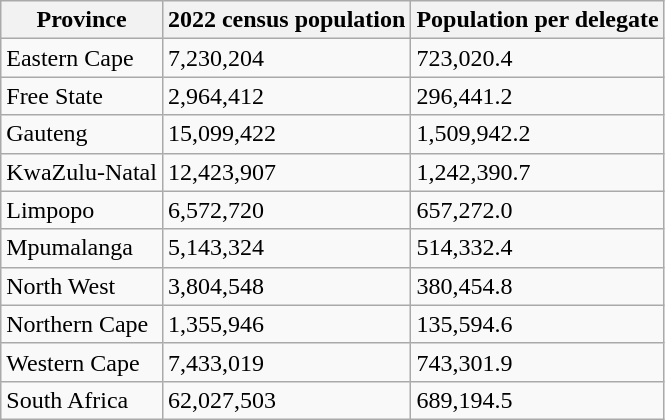<table class="wikitable">
<tr>
<th>Province</th>
<th>2022 census population</th>
<th>Population per delegate</th>
</tr>
<tr>
<td>Eastern Cape</td>
<td>7,230,204</td>
<td>723,020.4</td>
</tr>
<tr>
<td>Free State</td>
<td>2,964,412</td>
<td>296,441.2</td>
</tr>
<tr>
<td>Gauteng</td>
<td>15,099,422</td>
<td>1,509,942.2</td>
</tr>
<tr>
<td>KwaZulu-Natal</td>
<td>12,423,907</td>
<td>1,242,390.7</td>
</tr>
<tr>
<td>Limpopo</td>
<td>6,572,720</td>
<td>657,272.0</td>
</tr>
<tr>
<td>Mpumalanga</td>
<td>5,143,324</td>
<td>514,332.4</td>
</tr>
<tr>
<td>North West</td>
<td>3,804,548</td>
<td>380,454.8</td>
</tr>
<tr>
<td>Northern Cape</td>
<td>1,355,946</td>
<td>135,594.6</td>
</tr>
<tr>
<td>Western Cape</td>
<td>7,433,019</td>
<td>743,301.9</td>
</tr>
<tr>
<td>South Africa</td>
<td>62,027,503</td>
<td>689,194.5</td>
</tr>
</table>
